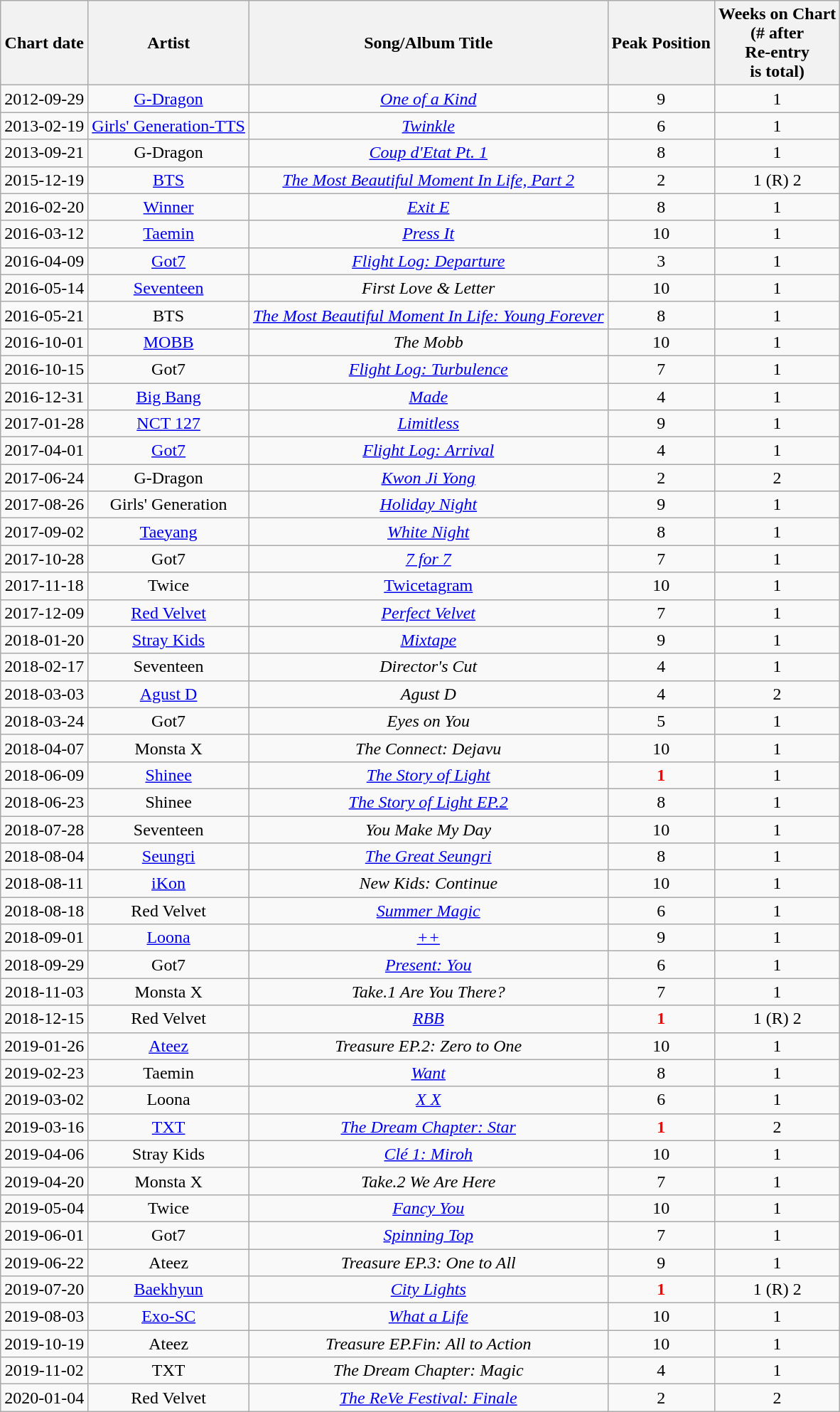<table class="wikitable sortable" style="text-align:center">
<tr>
<th>Chart date</th>
<th>Artist</th>
<th>Song/Album Title</th>
<th>Peak Position</th>
<th>Weeks on Chart<br>(# after<br>Re-entry<br>is total)</th>
</tr>
<tr>
<td>2012-09-29</td>
<td><a href='#'>G-Dragon</a></td>
<td><em><a href='#'>One of a Kind</a></em></td>
<td>9</td>
<td>1</td>
</tr>
<tr>
<td>2013-02-19</td>
<td><a href='#'>Girls' Generation-TTS</a></td>
<td><em><a href='#'>Twinkle</a></em></td>
<td>6</td>
<td>1</td>
</tr>
<tr>
<td>2013-09-21</td>
<td>G-Dragon</td>
<td><em><a href='#'>Coup d'Etat Pt. 1</a></em></td>
<td>8</td>
<td>1</td>
</tr>
<tr>
<td>2015-12-19</td>
<td><a href='#'>BTS</a></td>
<td><em><a href='#'>The Most Beautiful Moment In Life, Part 2</a></em></td>
<td>2</td>
<td>1 (R) 2</td>
</tr>
<tr>
<td>2016-02-20</td>
<td><a href='#'>Winner</a></td>
<td><em><a href='#'>Exit E</a></em></td>
<td>8</td>
<td>1</td>
</tr>
<tr>
<td>2016-03-12</td>
<td><a href='#'>Taemin</a></td>
<td><em><a href='#'>Press It</a></em></td>
<td>10</td>
<td>1</td>
</tr>
<tr>
<td>2016-04-09</td>
<td><a href='#'>Got7</a></td>
<td><em><a href='#'>Flight Log: Departure</a></em></td>
<td>3</td>
<td>1</td>
</tr>
<tr>
<td>2016-05-14</td>
<td><a href='#'>Seventeen</a></td>
<td><em>First Love & Letter</em></td>
<td>10</td>
<td>1</td>
</tr>
<tr>
<td>2016-05-21</td>
<td>BTS</td>
<td><em><a href='#'>The Most Beautiful Moment In Life: Young Forever</a></em></td>
<td>8</td>
<td>1</td>
</tr>
<tr>
<td>2016-10-01</td>
<td><a href='#'>MOBB</a></td>
<td><em>The Mobb</em></td>
<td>10</td>
<td>1</td>
</tr>
<tr>
<td>2016-10-15</td>
<td>Got7</td>
<td><em><a href='#'>Flight Log: Turbulence</a></em></td>
<td>7</td>
<td>1</td>
</tr>
<tr>
<td>2016-12-31</td>
<td><a href='#'>Big Bang</a></td>
<td><em><a href='#'>Made</a></em></td>
<td>4</td>
<td>1</td>
</tr>
<tr>
<td>2017-01-28</td>
<td><a href='#'>NCT 127</a></td>
<td><em><a href='#'>Limitless</a></em></td>
<td>9</td>
<td>1</td>
</tr>
<tr>
<td>2017-04-01</td>
<td><a href='#'>Got7</a></td>
<td><em><a href='#'>Flight Log: Arrival</a></em></td>
<td>4</td>
<td>1</td>
</tr>
<tr>
<td>2017-06-24</td>
<td>G-Dragon</td>
<td><em><a href='#'>Kwon Ji Yong</a></em></td>
<td>2</td>
<td>2</td>
</tr>
<tr>
<td>2017-08-26</td>
<td>Girls' Generation</td>
<td><em><a href='#'>Holiday Night</a></em></td>
<td>9</td>
<td>1</td>
</tr>
<tr>
<td>2017-09-02</td>
<td><a href='#'>Taeyang</a></td>
<td><em><a href='#'>White Night</a></em></td>
<td>8</td>
<td>1</td>
</tr>
<tr>
<td>2017-10-28</td>
<td>Got7</td>
<td><em><a href='#'>7 for 7</a></em></td>
<td>7</td>
<td>1</td>
</tr>
<tr>
<td>2017-11-18</td>
<td>Twice</td>
<td><a href='#'>Twicetagram</a></td>
<td>10</td>
<td>1</td>
</tr>
<tr>
<td>2017-12-09</td>
<td><a href='#'>Red Velvet</a></td>
<td><em><a href='#'>Perfect Velvet</a></em></td>
<td>7</td>
<td>1</td>
</tr>
<tr>
<td>2018-01-20</td>
<td><a href='#'>Stray Kids</a></td>
<td><em><a href='#'>Mixtape</a></em></td>
<td>9</td>
<td>1</td>
</tr>
<tr>
<td>2018-02-17</td>
<td>Seventeen</td>
<td><em>Director's Cut</em></td>
<td>4</td>
<td>1</td>
</tr>
<tr>
<td>2018-03-03</td>
<td><a href='#'>Agust D</a></td>
<td><em>Agust D</em></td>
<td>4</td>
<td>2</td>
</tr>
<tr>
<td>2018-03-24</td>
<td>Got7</td>
<td><em>Eyes on You</em></td>
<td>5</td>
<td>1</td>
</tr>
<tr>
<td>2018-04-07</td>
<td>Monsta X</td>
<td><em>The Connect: Dejavu</em></td>
<td>10</td>
<td>1</td>
</tr>
<tr>
<td>2018-06-09</td>
<td><a href='#'>Shinee</a></td>
<td><em><a href='#'>The Story of Light</a></em></td>
<td style="color:red"><strong>1</strong></td>
<td>1</td>
</tr>
<tr>
<td>2018-06-23</td>
<td>Shinee</td>
<td><em><a href='#'>The Story of Light EP.2</a></em></td>
<td>8</td>
<td>1</td>
</tr>
<tr>
<td>2018-07-28</td>
<td>Seventeen</td>
<td><em>You Make My Day</em></td>
<td>10</td>
<td>1</td>
</tr>
<tr>
<td>2018-08-04</td>
<td><a href='#'>Seungri</a></td>
<td><em><a href='#'>The Great Seungri</a></em></td>
<td>8</td>
<td>1</td>
</tr>
<tr>
<td>2018-08-11</td>
<td><a href='#'>iKon</a></td>
<td><em>New Kids: Continue</em></td>
<td>10</td>
<td>1</td>
</tr>
<tr>
<td>2018-08-18</td>
<td>Red Velvet</td>
<td><em><a href='#'>Summer Magic</a></em></td>
<td>6</td>
<td>1</td>
</tr>
<tr>
<td>2018-09-01</td>
<td><a href='#'>Loona</a></td>
<td><em><a href='#'>++</a></em></td>
<td>9</td>
<td>1</td>
</tr>
<tr>
<td>2018-09-29</td>
<td>Got7</td>
<td><em><a href='#'>Present: You</a></em></td>
<td>6</td>
<td>1</td>
</tr>
<tr>
<td>2018-11-03</td>
<td>Monsta X</td>
<td><em>Take.1 Are You There?</em></td>
<td>7</td>
<td>1</td>
</tr>
<tr>
<td>2018-12-15</td>
<td>Red Velvet</td>
<td><em><a href='#'>RBB</a></em></td>
<td style="color:red"><strong>1</strong></td>
<td>1 (R) 2</td>
</tr>
<tr>
<td>2019-01-26</td>
<td><a href='#'>Ateez</a></td>
<td><em>Treasure EP.2: Zero to One</em></td>
<td>10</td>
<td>1</td>
</tr>
<tr>
<td>2019-02-23</td>
<td>Taemin</td>
<td><em><a href='#'>Want</a></em></td>
<td>8</td>
<td>1</td>
</tr>
<tr>
<td>2019-03-02</td>
<td>Loona</td>
<td><em><a href='#'>X X</a></em></td>
<td>6</td>
<td>1</td>
</tr>
<tr>
<td>2019-03-16</td>
<td><a href='#'>TXT</a></td>
<td><em><a href='#'>The Dream Chapter: Star</a></em></td>
<td style="color:red"><strong>1</strong></td>
<td>2</td>
</tr>
<tr>
<td>2019-04-06</td>
<td>Stray Kids</td>
<td><em><a href='#'>Clé 1: Miroh</a></em></td>
<td>10</td>
<td>1</td>
</tr>
<tr>
<td>2019-04-20</td>
<td>Monsta X</td>
<td><em>Take.2 We Are Here</em></td>
<td>7</td>
<td>1</td>
</tr>
<tr>
<td>2019-05-04</td>
<td>Twice</td>
<td><em><a href='#'>Fancy You</a></em></td>
<td>10</td>
<td>1</td>
</tr>
<tr>
<td>2019-06-01</td>
<td>Got7</td>
<td><em><a href='#'>Spinning Top</a></em></td>
<td>7</td>
<td>1</td>
</tr>
<tr>
<td>2019-06-22</td>
<td>Ateez</td>
<td><em>Treasure EP.3: One to All</em></td>
<td>9</td>
<td>1</td>
</tr>
<tr>
<td>2019-07-20</td>
<td><a href='#'>Baekhyun</a></td>
<td><em><a href='#'>City Lights</a></em></td>
<td style="color:red"><strong>1</strong></td>
<td>1 (R) 2</td>
</tr>
<tr>
<td>2019-08-03</td>
<td><a href='#'>Exo-SC</a></td>
<td><em><a href='#'>What a Life</a></em></td>
<td>10</td>
<td>1</td>
</tr>
<tr>
<td>2019-10-19</td>
<td>Ateez</td>
<td><em>Treasure EP.Fin: All to Action</em></td>
<td>10</td>
<td>1</td>
</tr>
<tr>
<td>2019-11-02</td>
<td>TXT</td>
<td><em>The Dream Chapter: Magic</em></td>
<td>4</td>
<td>1</td>
</tr>
<tr>
<td>2020-01-04</td>
<td>Red Velvet</td>
<td><em><a href='#'>The ReVe Festival: Finale</a></em></td>
<td>2</td>
<td>2</td>
</tr>
</table>
